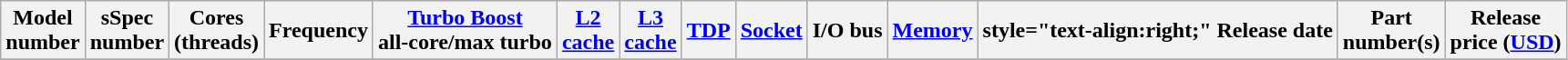<table class="wikitable sortable">
<tr>
<th>Model<br>number</th>
<th>sSpec<br>number</th>
<th>Cores<br>(threads)</th>
<th>Frequency</th>
<th><a href='#'>Turbo Boost</a><br>all-core/max turbo</th>
<th><a href='#'>L2<br>cache</a></th>
<th><a href='#'>L3<br>cache</a></th>
<th><a href='#'>TDP</a></th>
<th><a href='#'>Socket</a></th>
<th>I/O bus</th>
<th><a href='#'>Memory</a></th>
<th>style="text-align:right;"  Release date</th>
<th>Part<br>number(s)</th>
<th>Release<br>price (<a href='#'>USD</a>)<br></th>
</tr>
<tr>
</tr>
</table>
